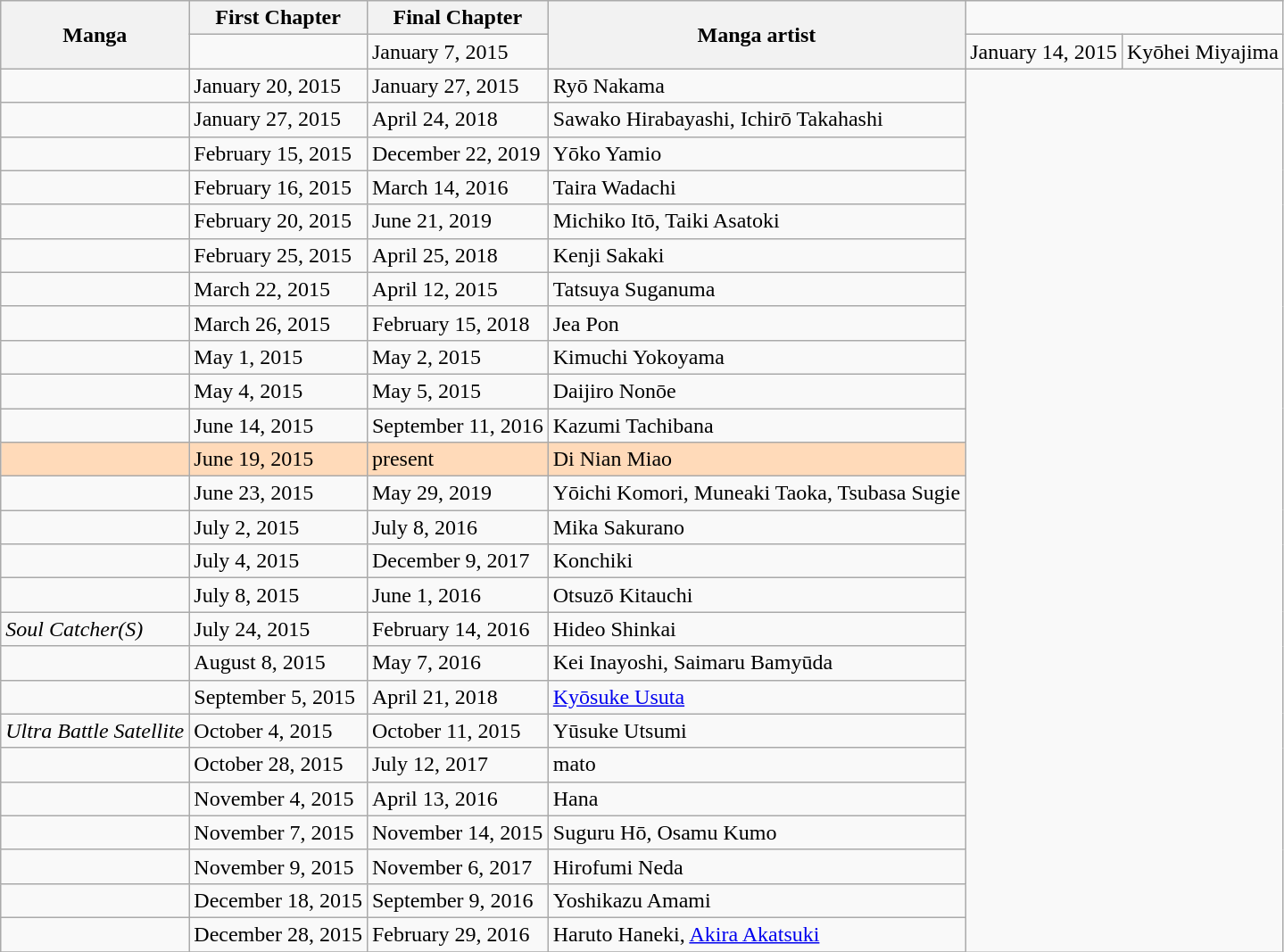<table class="wikitable sortable">
<tr>
<th rowspan="2" scope="col">Manga</th>
<th colspan="1" scope="col">First Chapter</th>
<th colspan="1" scope="col">Final Chapter</th>
<th rowspan="2" scope="col">Manga artist</th>
</tr>
<tr>
<td></td>
<td>January 7, 2015</td>
<td>January 14, 2015</td>
<td>Kyōhei Miyajima</td>
</tr>
<tr>
<td></td>
<td>January 20, 2015</td>
<td>January 27, 2015</td>
<td>Ryō Nakama</td>
</tr>
<tr>
<td></td>
<td>January 27, 2015</td>
<td>April 24, 2018</td>
<td>Sawako Hirabayashi, Ichirō Takahashi</td>
</tr>
<tr>
<td></td>
<td>February 15, 2015</td>
<td>December 22, 2019</td>
<td>Yōko Yamio</td>
</tr>
<tr>
<td></td>
<td>February 16, 2015</td>
<td>March 14, 2016</td>
<td>Taira Wadachi</td>
</tr>
<tr>
<td></td>
<td>February 20, 2015</td>
<td>June 21, 2019</td>
<td>Michiko Itō, Taiki Asatoki</td>
</tr>
<tr>
<td></td>
<td>February 25, 2015</td>
<td>April 25, 2018</td>
<td>Kenji Sakaki</td>
</tr>
<tr>
<td></td>
<td>March 22, 2015</td>
<td>April 12, 2015</td>
<td>Tatsuya Suganuma</td>
</tr>
<tr>
<td></td>
<td>March 26, 2015</td>
<td>February 15, 2018</td>
<td>Jea Pon</td>
</tr>
<tr>
<td></td>
<td>May 1, 2015</td>
<td>May 2, 2015</td>
<td>Kimuchi Yokoyama</td>
</tr>
<tr>
<td></td>
<td>May 4, 2015</td>
<td>May 5, 2015</td>
<td>Daijiro Nonōe</td>
</tr>
<tr>
<td></td>
<td>June 14, 2015</td>
<td>September 11, 2016</td>
<td>Kazumi Tachibana</td>
</tr>
<tr style="background-color:#FFDAB9;">
<td></td>
<td>June 19, 2015</td>
<td>present</td>
<td>Di Nian Miao</td>
</tr>
<tr>
<td></td>
<td>June 23, 2015</td>
<td>May 29, 2019</td>
<td>Yōichi Komori, Muneaki Taoka, Tsubasa Sugie</td>
</tr>
<tr>
<td></td>
<td>July 2, 2015</td>
<td>July 8, 2016</td>
<td>Mika Sakurano</td>
</tr>
<tr>
<td></td>
<td>July 4, 2015</td>
<td>December 9, 2017</td>
<td>Konchiki</td>
</tr>
<tr>
<td></td>
<td>July 8, 2015</td>
<td>June 1, 2016</td>
<td>Otsuzō Kitauchi</td>
</tr>
<tr>
<td><em>Soul Catcher(S)</em></td>
<td>July 24, 2015</td>
<td>February 14, 2016</td>
<td>Hideo Shinkai</td>
</tr>
<tr>
<td></td>
<td>August 8, 2015</td>
<td>May 7, 2016</td>
<td>Kei Inayoshi, Saimaru Bamyūda</td>
</tr>
<tr>
<td></td>
<td>September 5, 2015</td>
<td>April 21, 2018</td>
<td><a href='#'>Kyōsuke Usuta</a></td>
</tr>
<tr>
<td><em>Ultra Battle Satellite</em></td>
<td>October 4, 2015</td>
<td>October 11, 2015</td>
<td>Yūsuke Utsumi</td>
</tr>
<tr>
<td></td>
<td>October 28, 2015</td>
<td>July 12, 2017</td>
<td>mato</td>
</tr>
<tr>
<td></td>
<td>November 4, 2015</td>
<td>April 13, 2016</td>
<td>Hana</td>
</tr>
<tr>
<td></td>
<td>November 7, 2015</td>
<td>November 14, 2015</td>
<td>Suguru Hō, Osamu Kumo</td>
</tr>
<tr>
<td></td>
<td>November 9, 2015</td>
<td>November 6, 2017</td>
<td>Hirofumi Neda</td>
</tr>
<tr>
<td></td>
<td>December 18, 2015</td>
<td>September 9, 2016</td>
<td>Yoshikazu Amami</td>
</tr>
<tr>
<td></td>
<td>December 28, 2015</td>
<td>February 29, 2016</td>
<td>Haruto Haneki, <a href='#'>Akira Akatsuki</a></td>
</tr>
<tr>
</tr>
</table>
